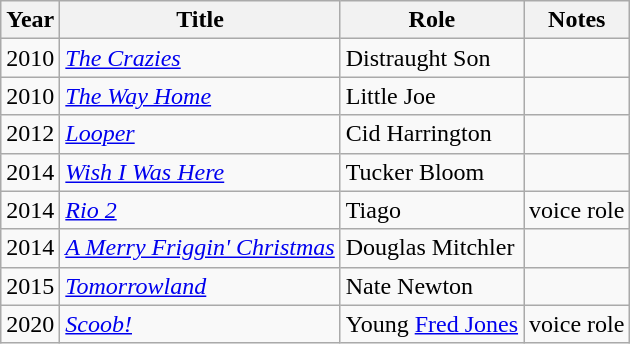<table class="wikitable sortable">
<tr>
<th>Year</th>
<th>Title</th>
<th>Role</th>
<th>Notes</th>
</tr>
<tr>
<td>2010</td>
<td><em><a href='#'>The Crazies</a></em></td>
<td>Distraught Son</td>
<td></td>
</tr>
<tr>
<td>2010</td>
<td><em><a href='#'>The Way Home</a></em></td>
<td>Little Joe</td>
<td></td>
</tr>
<tr>
<td>2012</td>
<td><em><a href='#'>Looper</a></em></td>
<td>Cid Harrington</td>
<td></td>
</tr>
<tr>
<td>2014</td>
<td><em><a href='#'>Wish I Was Here</a></em></td>
<td>Tucker Bloom</td>
<td></td>
</tr>
<tr>
<td>2014</td>
<td><em><a href='#'>Rio 2</a></em></td>
<td>Tiago</td>
<td>voice role</td>
</tr>
<tr>
<td>2014</td>
<td><em><a href='#'>A Merry Friggin' Christmas</a></em></td>
<td>Douglas Mitchler</td>
<td></td>
</tr>
<tr>
<td>2015</td>
<td><em><a href='#'>Tomorrowland</a></em></td>
<td>Nate Newton</td>
<td></td>
</tr>
<tr>
<td>2020</td>
<td><em><a href='#'>Scoob!</a></em></td>
<td>Young <a href='#'>Fred Jones</a></td>
<td>voice role</td>
</tr>
</table>
